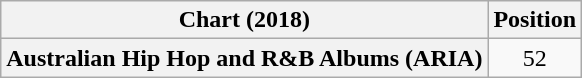<table class="wikitable plainrowheaders" style="text-align:center">
<tr>
<th scope="col">Chart (2018)</th>
<th scope="col">Position</th>
</tr>
<tr>
<th scope="row">Australian Hip Hop and R&B Albums (ARIA)</th>
<td>52</td>
</tr>
</table>
